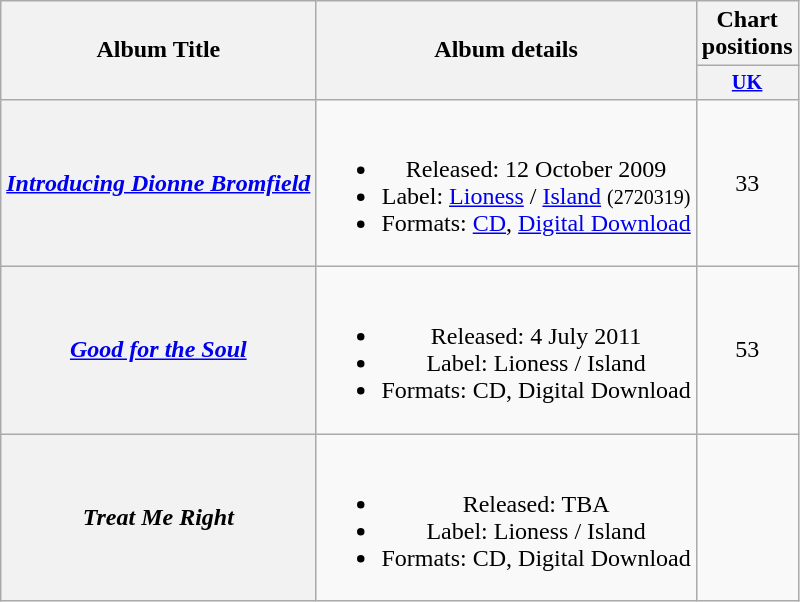<table class="wikitable plainrowheaders" style="text-align:center;">
<tr>
<th scope="col" rowspan="2">Album Title</th>
<th scope="col" rowspan="2">Album details</th>
<th scope="col">Chart positions</th>
</tr>
<tr>
<th scope="col" style="width:3em;font-size:85%;"><a href='#'>UK</a><br></th>
</tr>
<tr>
<th scope="row"><em><a href='#'>Introducing Dionne Bromfield</a></em></th>
<td><br><ul><li>Released: 12 October 2009</li><li>Label: <a href='#'>Lioness</a> / <a href='#'>Island</a> <small>(2720319)</small></li><li>Formats: <a href='#'>CD</a>, <a href='#'>Digital Download</a></li></ul></td>
<td>33</td>
</tr>
<tr>
<th scope="row"><em><a href='#'>Good for the Soul</a></em></th>
<td><br><ul><li>Released: 4 July 2011</li><li>Label: Lioness / Island</li><li>Formats: CD, Digital Download</li></ul></td>
<td>53</td>
</tr>
<tr>
<th scope="row"><em>Treat Me Right</em></th>
<td><br><ul><li>Released: TBA</li><li>Label: Lioness / Island</li><li>Formats: CD, Digital Download</li></ul></td>
<td></td>
</tr>
</table>
